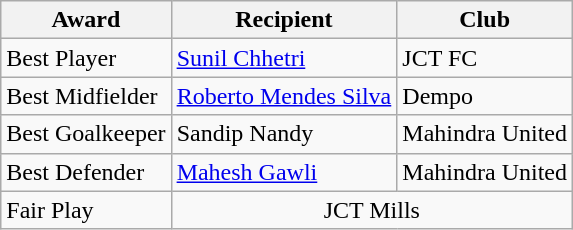<table class=wikitable>
<tr>
<th>Award</th>
<th>Recipient</th>
<th>Club</th>
</tr>
<tr>
<td>Best Player</td>
<td><a href='#'>Sunil Chhetri</a></td>
<td>JCT FC</td>
</tr>
<tr>
<td>Best Midfielder</td>
<td><a href='#'>Roberto Mendes Silva</a></td>
<td>Dempo</td>
</tr>
<tr>
<td>Best Goalkeeper</td>
<td>Sandip Nandy</td>
<td>Mahindra United</td>
</tr>
<tr>
<td>Best Defender</td>
<td><a href='#'>Mahesh Gawli</a></td>
<td>Mahindra United</td>
</tr>
<tr>
<td>Fair Play</td>
<td colspan=2 style="text-align:center;">JCT Mills</td>
</tr>
</table>
